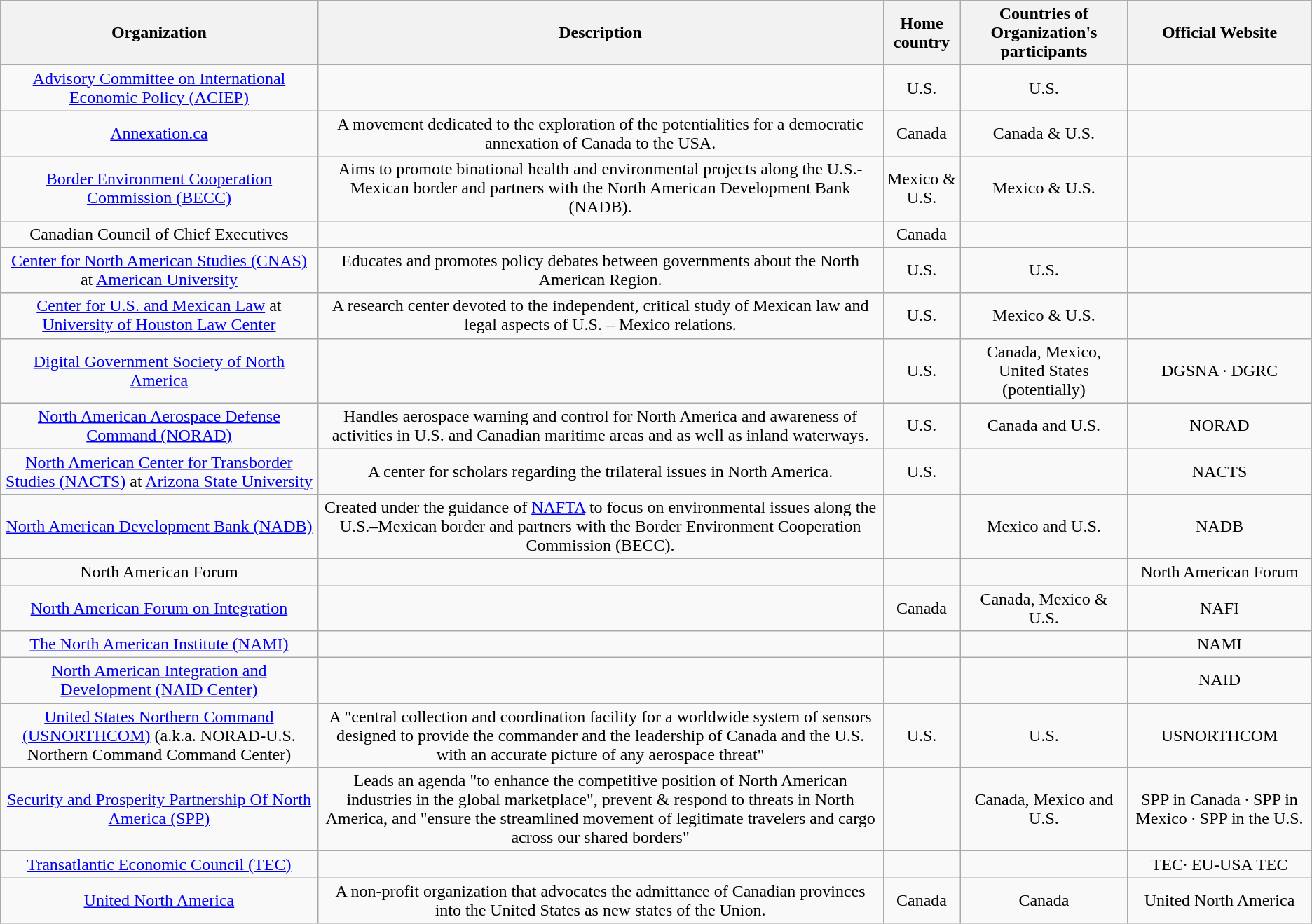<table class="wikitable sortable" style="text-align:center;">
<tr>
<th>Organization</th>
<th class="unsortable">Description</th>
<th class="wikitable sortable">Home country</th>
<th>Countries of Organization's participants</th>
<th class="unsortable">Official Website</th>
</tr>
<tr>
<td><a href='#'>Advisory Committee on International Economic Policy (ACIEP)</a></td>
<td></td>
<td>U.S.</td>
<td>U.S.</td>
<td></td>
</tr>
<tr>
<td><a href='#'>Annexation.ca</a></td>
<td>A movement dedicated to the exploration of the potentialities for a democratic annexation of Canada to the USA.</td>
<td>Canada</td>
<td>Canada & U.S.</td>
<td></td>
</tr>
<tr>
<td><a href='#'>Border Environment Cooperation Commission (BECC)</a></td>
<td>Aims to promote binational health and environmental projects along the U.S.-Mexican border and partners with the North American Development Bank (NADB).</td>
<td>Mexico & U.S.</td>
<td>Mexico & U.S.</td>
<td></td>
</tr>
<tr>
<td>Canadian Council of Chief Executives</td>
<td></td>
<td>Canada</td>
<td></td>
<td></td>
</tr>
<tr>
<td><a href='#'>Center for North American Studies (CNAS)</a> at <a href='#'>American University</a></td>
<td>Educates and promotes policy debates between governments about the North American Region.</td>
<td>U.S.</td>
<td>U.S.</td>
<td></td>
</tr>
<tr>
<td><a href='#'>Center for U.S. and Mexican Law</a> at <a href='#'>University of Houston Law Center</a></td>
<td>A research center devoted to the independent, critical study of Mexican law and legal aspects of U.S. – Mexico relations.</td>
<td>U.S.</td>
<td>Mexico & U.S.</td>
<td></td>
</tr>
<tr>
<td><a href='#'>Digital Government Society of North America</a></td>
<td></td>
<td>U.S.</td>
<td>Canada, Mexico, United States (potentially)</td>
<td>DGSNA ∙ DGRC</td>
</tr>
<tr>
<td><a href='#'>North American Aerospace Defense Command (NORAD)</a></td>
<td>Handles aerospace warning and control for North America and awareness of activities in U.S. and Canadian maritime areas and as well as inland waterways.</td>
<td>U.S.</td>
<td>Canada and U.S.</td>
<td>NORAD</td>
</tr>
<tr>
<td><a href='#'>North American Center for Transborder Studies (NACTS)</a> at <a href='#'>Arizona State University</a></td>
<td>A center for scholars regarding the trilateral issues in North America.</td>
<td>U.S.</td>
<td></td>
<td>NACTS</td>
</tr>
<tr>
<td><a href='#'>North American Development Bank (NADB)</a></td>
<td>Created under the guidance of <a href='#'>NAFTA</a> to focus on environmental issues along the U.S.–Mexican border and partners with the Border Environment Cooperation Commission (BECC).</td>
<td></td>
<td>Mexico and U.S.</td>
<td>NADB</td>
</tr>
<tr>
<td>North American Forum</td>
<td></td>
<td></td>
<td></td>
<td>North American Forum</td>
</tr>
<tr>
<td><a href='#'>North American Forum on Integration</a></td>
<td></td>
<td>Canada</td>
<td>Canada, Mexico & U.S.</td>
<td>NAFI</td>
</tr>
<tr>
<td><a href='#'>The North American Institute (NAMI)</a></td>
<td></td>
<td></td>
<td></td>
<td>NAMI</td>
</tr>
<tr>
<td><a href='#'>North American Integration and Development (NAID Center)</a></td>
<td></td>
<td></td>
<td></td>
<td>NAID</td>
</tr>
<tr>
<td><a href='#'>United States Northern Command (USNORTHCOM)</a> (a.k.a. NORAD-U.S. Northern Command Command Center)</td>
<td>A "central collection and coordination facility for a worldwide system of sensors designed to provide the commander and the leadership of Canada and the U.S. with an accurate picture of any aerospace threat"</td>
<td>U.S.</td>
<td>U.S.</td>
<td>USNORTHCOM</td>
</tr>
<tr>
<td><a href='#'>Security and Prosperity Partnership Of North America (SPP)</a></td>
<td>Leads an agenda "to enhance the competitive position of North American industries in the global marketplace", prevent & respond to threats in North America, and "ensure the streamlined movement of legitimate travelers and cargo across our shared borders"</td>
<td></td>
<td>Canada, Mexico and U.S.</td>
<td>SPP in Canada ∙ SPP in Mexico ∙ SPP in the U.S.</td>
</tr>
<tr>
<td><a href='#'>Transatlantic Economic Council (TEC)</a></td>
<td></td>
<td></td>
<td></td>
<td>TEC∙ EU-USA TEC</td>
</tr>
<tr>
<td><a href='#'>United North America</a></td>
<td>A non-profit organization that advocates the admittance of Canadian provinces into the United States as new states of the Union.</td>
<td>Canada</td>
<td>Canada</td>
<td>United North America</td>
</tr>
</table>
